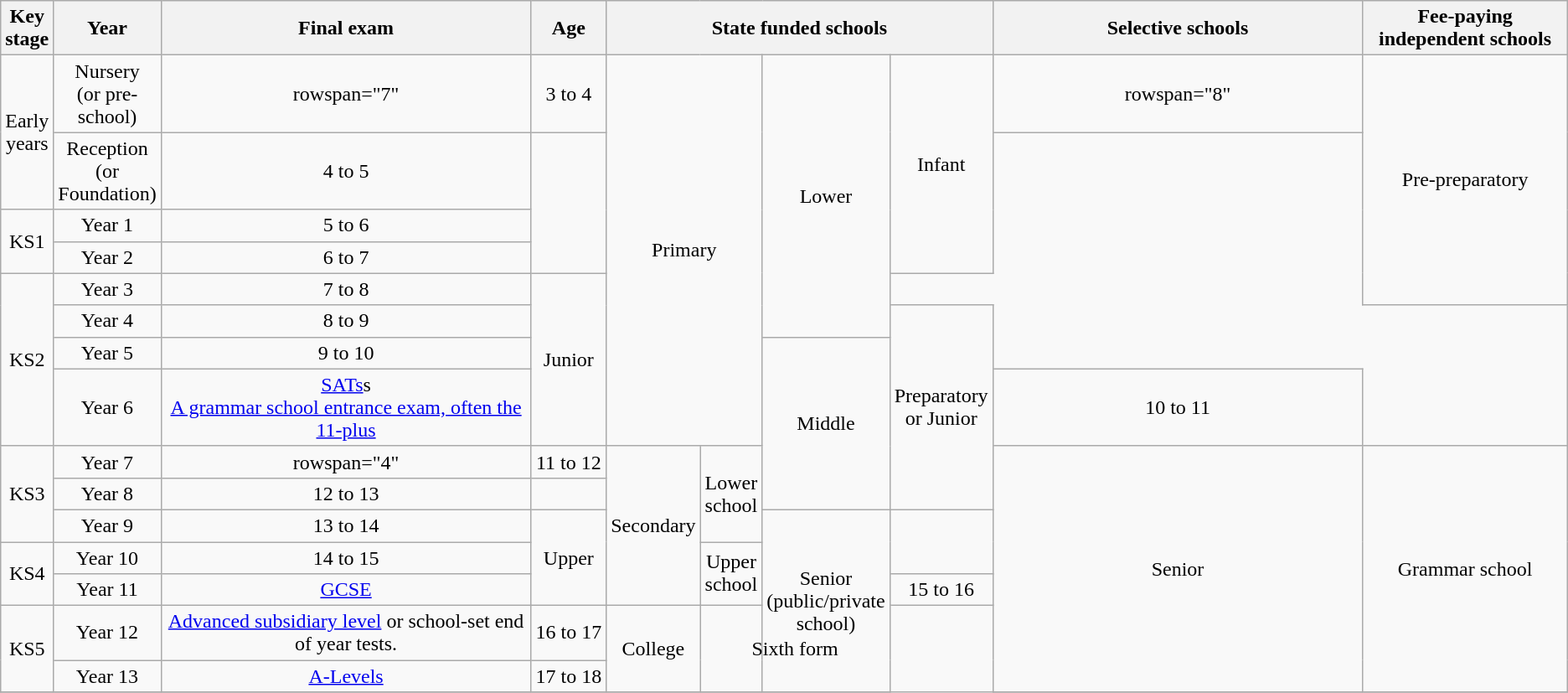<table class="wikitable" style="text-align: center">
<tr>
<th>Key stage</th>
<th>Year</th>
<th width=300>Final exam</th>
<th>Age</th>
<th colspan="4">State funded schools</th>
<th width=300>Selective schools</th>
<th width=160>Fee-paying independent schools</th>
</tr>
<tr>
<td rowspan="2">Early years</td>
<td>Nursery<br>(or pre-school)</td>
<td>rowspan="7" </td>
<td>3 to 4</td>
<td colspan="2" rowspan="8">Primary</td>
<td rowspan="6">Lower</td>
<td rowspan="4">Infant</td>
<td>rowspan="8" </td>
<td rowspan="5">Pre-preparatory</td>
</tr>
<tr>
<td>Reception<br>(or Foundation)</td>
<td>4 to 5</td>
</tr>
<tr>
<td rowspan="2">KS1</td>
<td>Year 1</td>
<td>5 to 6</td>
</tr>
<tr>
<td>Year 2</td>
<td>6 to 7</td>
</tr>
<tr>
<td rowspan="4">KS2</td>
<td>Year 3</td>
<td>7 to 8</td>
<td rowspan="4">Junior</td>
</tr>
<tr>
<td>Year 4</td>
<td>8 to 9</td>
<td rowspan="5">Preparatory or Junior</td>
</tr>
<tr>
<td>Year 5</td>
<td>9 to 10</td>
<td rowspan="4">Middle</td>
</tr>
<tr>
<td>Year 6</td>
<td><a href='#'>SATs</a>s<br> <a href='#'>A grammar school entrance exam, often the 11-plus</a></td>
<td>10 to 11</td>
</tr>
<tr>
<td rowspan="3">KS3</td>
<td>Year 7</td>
<td>rowspan="4" </td>
<td>11 to 12</td>
<td rowspan="5">Secondary</td>
<td rowspan="3">Lower school</td>
<td rowspan="7">Senior</td>
<td rowspan="7">Grammar school</td>
</tr>
<tr>
<td>Year 8</td>
<td>12 to 13</td>
</tr>
<tr>
<td>Year 9</td>
<td>13 to 14</td>
<td rowspan="3">Upper</td>
<td rowspan="5">Senior (public/private school)</td>
</tr>
<tr>
<td rowspan="2">KS4</td>
<td>Year 10</td>
<td>14 to 15</td>
<td rowspan="2">Upper school</td>
</tr>
<tr>
<td>Year 11</td>
<td><a href='#'>GCSE</a></td>
<td>15 to 16</td>
</tr>
<tr>
<td rowspan="2">KS5</td>
<td>Year 12</td>
<td><a href='#'>Advanced subsidiary level</a> or school-set end of year tests.</td>
<td>16 to 17</td>
<td colspan="1" rowspan="2">College</td>
<td colspan="2" rowspan="2">Sixth form</td>
</tr>
<tr>
<td>Year 13</td>
<td><a href='#'>A-Levels</a></td>
<td>17 to 18</td>
</tr>
<tr>
</tr>
</table>
